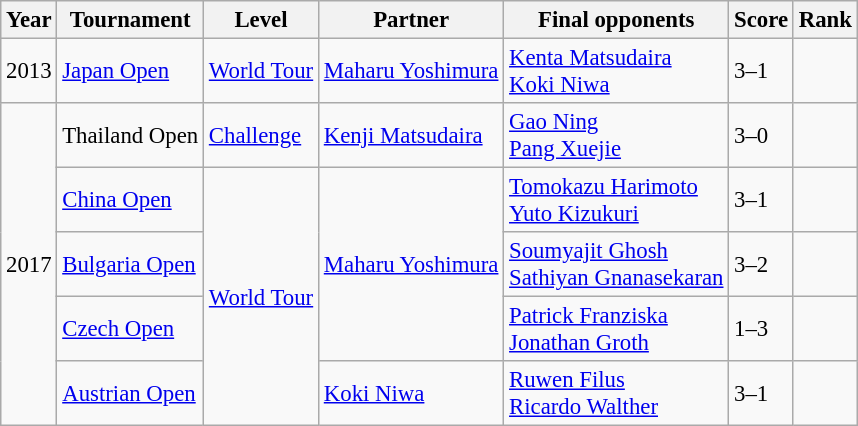<table class="sortable wikitable" style="font-size: 95%;">
<tr>
<th>Year</th>
<th>Tournament</th>
<th>Level</th>
<th>Partner</th>
<th>Final opponents</th>
<th>Score</th>
<th>Rank</th>
</tr>
<tr>
<td>2013</td>
<td><a href='#'>Japan Open</a></td>
<td><a href='#'>World Tour</a></td>
<td><a href='#'>Maharu Yoshimura</a></td>
<td><a href='#'>Kenta Matsudaira</a><br><a href='#'>Koki Niwa</a></td>
<td>3–1</td>
<td></td>
</tr>
<tr>
<td rowspan=5>2017</td>
<td>Thailand Open</td>
<td><a href='#'>Challenge</a></td>
<td><a href='#'>Kenji Matsudaira</a></td>
<td><a href='#'>Gao Ning</a><br><a href='#'>Pang Xuejie</a></td>
<td>3–0</td>
<td></td>
</tr>
<tr>
<td><a href='#'>China Open</a></td>
<td rowspan=4><a href='#'>World Tour</a></td>
<td rowspan=3><a href='#'>Maharu Yoshimura</a></td>
<td><a href='#'>Tomokazu Harimoto</a><br><a href='#'>Yuto Kizukuri</a></td>
<td>3–1</td>
<td></td>
</tr>
<tr>
<td><a href='#'>Bulgaria Open</a></td>
<td><a href='#'>Soumyajit Ghosh</a><br><a href='#'>Sathiyan Gnanasekaran</a></td>
<td>3–2</td>
<td></td>
</tr>
<tr>
<td><a href='#'>Czech Open</a></td>
<td><a href='#'>Patrick Franziska</a><br><a href='#'>Jonathan Groth</a></td>
<td>1–3</td>
<td></td>
</tr>
<tr>
<td><a href='#'>Austrian Open</a></td>
<td><a href='#'>Koki Niwa</a></td>
<td><a href='#'>Ruwen Filus</a><br><a href='#'>Ricardo Walther</a></td>
<td>3–1</td>
<td></td>
</tr>
</table>
